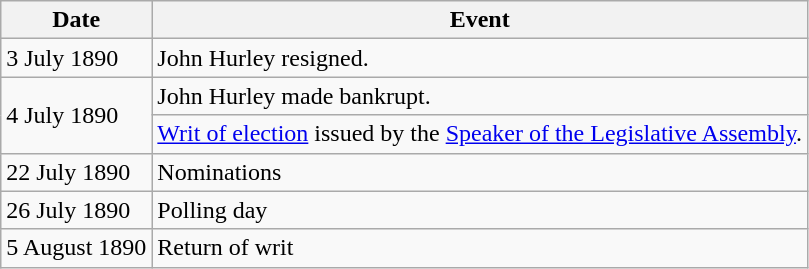<table class="wikitable">
<tr>
<th>Date</th>
<th>Event</th>
</tr>
<tr>
<td>3 July 1890</td>
<td>John Hurley resigned.</td>
</tr>
<tr>
<td rowspan="2">4 July  1890</td>
<td>John Hurley made bankrupt.</td>
</tr>
<tr>
<td><a href='#'>Writ of election</a> issued by the <a href='#'>Speaker of the Legislative Assembly</a>.</td>
</tr>
<tr>
<td>22 July 1890</td>
<td>Nominations</td>
</tr>
<tr>
<td>26 July 1890</td>
<td>Polling day</td>
</tr>
<tr>
<td>5 August 1890</td>
<td>Return of writ</td>
</tr>
</table>
